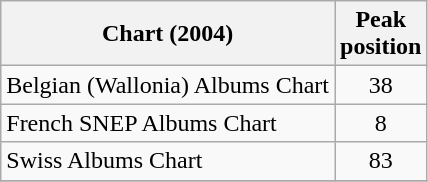<table class="wikitable sortable">
<tr>
<th>Chart (2004)</th>
<th>Peak<br>position</th>
</tr>
<tr>
<td>Belgian (Wallonia) Albums Chart</td>
<td align="center">38</td>
</tr>
<tr>
<td>French SNEP Albums Chart</td>
<td align="center">8</td>
</tr>
<tr>
<td>Swiss Albums Chart</td>
<td align="center">83</td>
</tr>
<tr>
</tr>
</table>
